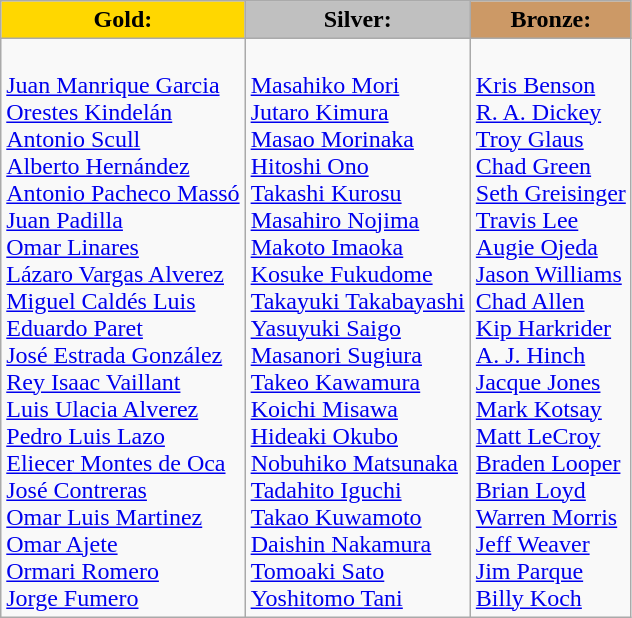<table class="wikitable">
<tr>
<td style="text-align:center;background-color:gold;"><strong>Gold:</strong></td>
<td style="text-align:center;background-color:silver;"><strong>Silver:</strong></td>
<td style="text-align:center;background-color:#CC9966;"><strong>Bronze:</strong></td>
</tr>
<tr>
<td><br><a href='#'>Juan Manrique Garcia</a><br><a href='#'>Orestes Kindelán</a><br><a href='#'>Antonio Scull</a><br><a href='#'>Alberto Hernández</a><br><a href='#'>Antonio Pacheco Massó</a><br><a href='#'>Juan Padilla</a><br><a href='#'>Omar Linares</a><br><a href='#'>Lázaro Vargas Alverez</a><br><a href='#'>Miguel Caldés Luis</a><br><a href='#'>Eduardo Paret</a><br><a href='#'>José Estrada González</a><br><a href='#'>Rey Isaac Vaillant</a><br><a href='#'>Luis Ulacia Alverez</a><br><a href='#'>Pedro Luis Lazo</a><br><a href='#'>Eliecer Montes de Oca</a><br><a href='#'>José Contreras</a><br><a href='#'>Omar Luis Martinez</a><br><a href='#'>Omar Ajete</a><br><a href='#'>Ormari Romero</a><br><a href='#'>Jorge Fumero</a></td>
<td><br><a href='#'>Masahiko Mori</a><br><a href='#'>Jutaro Kimura</a><br><a href='#'>Masao Morinaka</a><br><a href='#'>Hitoshi Ono</a><br><a href='#'>Takashi Kurosu</a><br><a href='#'>Masahiro Nojima</a><br><a href='#'>Makoto Imaoka</a><br><a href='#'>Kosuke Fukudome</a><br><a href='#'>Takayuki Takabayashi</a><br><a href='#'>Yasuyuki Saigo</a><br><a href='#'>Masanori Sugiura</a><br><a href='#'>Takeo Kawamura</a><br><a href='#'>Koichi Misawa</a><br><a href='#'>Hideaki Okubo</a><br><a href='#'>Nobuhiko Matsunaka</a><br><a href='#'>Tadahito Iguchi</a><br><a href='#'>Takao Kuwamoto</a><br><a href='#'>Daishin Nakamura</a><br><a href='#'>Tomoaki Sato</a><br><a href='#'>Yoshitomo Tani</a></td>
<td><br><a href='#'>Kris Benson</a><br><a href='#'>R. A. Dickey</a><br><a href='#'>Troy Glaus</a><br><a href='#'>Chad Green</a><br><a href='#'>Seth Greisinger</a><br><a href='#'>Travis Lee</a><br><a href='#'>Augie Ojeda</a><br><a href='#'>Jason Williams</a><br><a href='#'>Chad Allen</a><br><a href='#'>Kip Harkrider</a><br><a href='#'>A. J. Hinch</a><br><a href='#'>Jacque Jones</a><br><a href='#'>Mark Kotsay</a><br><a href='#'>Matt LeCroy</a><br><a href='#'>Braden Looper</a><br><a href='#'>Brian Loyd</a><br><a href='#'>Warren Morris</a><br><a href='#'>Jeff Weaver</a><br><a href='#'>Jim Parque</a><br><a href='#'>Billy Koch</a></td>
</tr>
</table>
